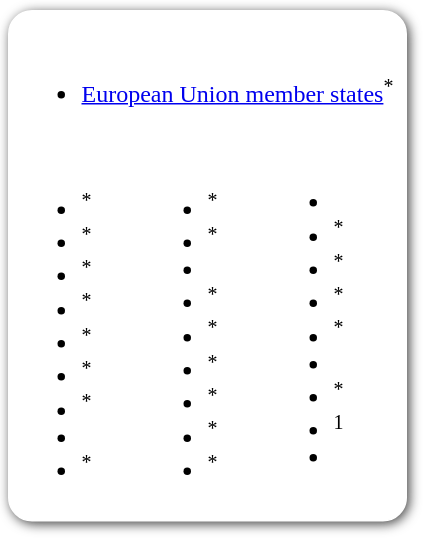<table style=" border-radius:1em; box-shadow: 0.1em 0.1em 0.5em rgba(0,0,0,0.75); background-color: white; border: 1px solid white; padding: 5px; margin-top:10px;">
<tr style="vertical-align:top;">
<td colspan=3><br><ul><li> <a href='#'>European Union member states</a><sup>*</sup></li></ul></td>
</tr>
<tr>
<td><br><ul><li><sup>*</sup></li><li><sup>*</sup></li><li><sup>*</sup></li><li><sup>*</sup></li><li><sup>*</sup></li><li><sup>*</sup></li><li><sup>*</sup></li><li></li><li><sup>*</sup></li></ul></td>
<td valign="top"><br><ul><li><sup>*</sup></li><li><sup>*</sup></li><li></li><li><sup>*</sup></li><li><sup>*</sup></li><li><sup>*</sup></li><li><sup>*</sup></li><li><sup>*</sup></li><li><sup>*</sup></li></ul></td>
<td valign="top"><br><ul><li></li><li><sup>*</sup></li><li><sup>*</sup></li><li><sup>*</sup></li><li><sup>*</sup></li><li></li><li><sup>*</sup></li><li><sup>1</sup></li><li></li></ul></td>
</tr>
</table>
